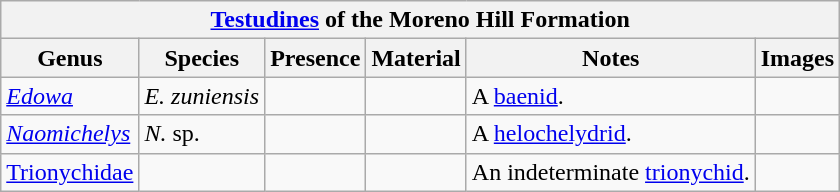<table class="wikitable" align="center">
<tr>
<th colspan="6" align="center"><strong><a href='#'>Testudines</a> of the Moreno Hill Formation</strong></th>
</tr>
<tr>
<th>Genus</th>
<th>Species</th>
<th>Presence</th>
<th><strong>Material</strong></th>
<th>Notes</th>
<th>Images</th>
</tr>
<tr>
<td><em><a href='#'>Edowa</a></em></td>
<td><em>E. zuniensis</em></td>
<td></td>
<td></td>
<td>A <a href='#'>baenid</a>.</td>
<td></td>
</tr>
<tr>
<td><em><a href='#'>Naomichelys</a></em></td>
<td><em>N.</em> sp.</td>
<td></td>
<td></td>
<td>A <a href='#'>helochelydrid</a>.</td>
<td></td>
</tr>
<tr>
<td><a href='#'>Trionychidae</a></td>
<td></td>
<td></td>
<td></td>
<td>An indeterminate <a href='#'>trionychid</a>.</td>
<td></td>
</tr>
</table>
